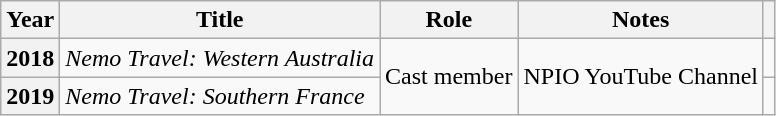<table class="wikitable plainrowheaders sortable">
<tr>
<th scope="col">Year</th>
<th scope="col">Title</th>
<th scope="col">Role</th>
<th scope="col">Notes</th>
<th scope="col" class="unsortable"></th>
</tr>
<tr>
<th scope="row">2018</th>
<td><em>Nemo Travel: Western Australia</em></td>
<td rowspan="2">Cast member</td>
<td rowspan="2">NPIO YouTube Channel</td>
<td style="text-align:center"></td>
</tr>
<tr>
<th scope="row">2019</th>
<td><em>Nemo Travel: Southern France</em></td>
<td style="text-align:center"></td>
</tr>
</table>
